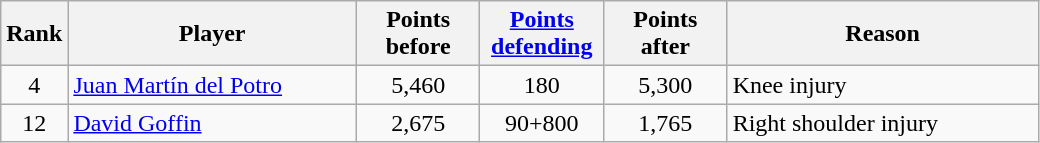<table class="wikitable sortable">
<tr>
<th style="width:30px;">Rank</th>
<th style="width:185px;">Player</th>
<th style="width:75px;">Points before</th>
<th style="width:75px;"><a href='#'>Points defending</a></th>
<th style="width:75px;">Points after</th>
<th style="width:200px;">Reason</th>
</tr>
<tr>
<td style="text-align:center;">4</td>
<td> <a href='#'>Juan Martín del Potro</a></td>
<td style="text-align:center;">5,460</td>
<td style="text-align:center;">180</td>
<td style="text-align:center;">5,300</td>
<td align="left">Knee injury</td>
</tr>
<tr>
<td style="text-align:center;">12</td>
<td> <a href='#'>David Goffin</a></td>
<td style="text-align:center;">2,675</td>
<td style="text-align:center;">90+800</td>
<td style="text-align:center;">1,765</td>
<td align="left">Right shoulder injury</td>
</tr>
</table>
